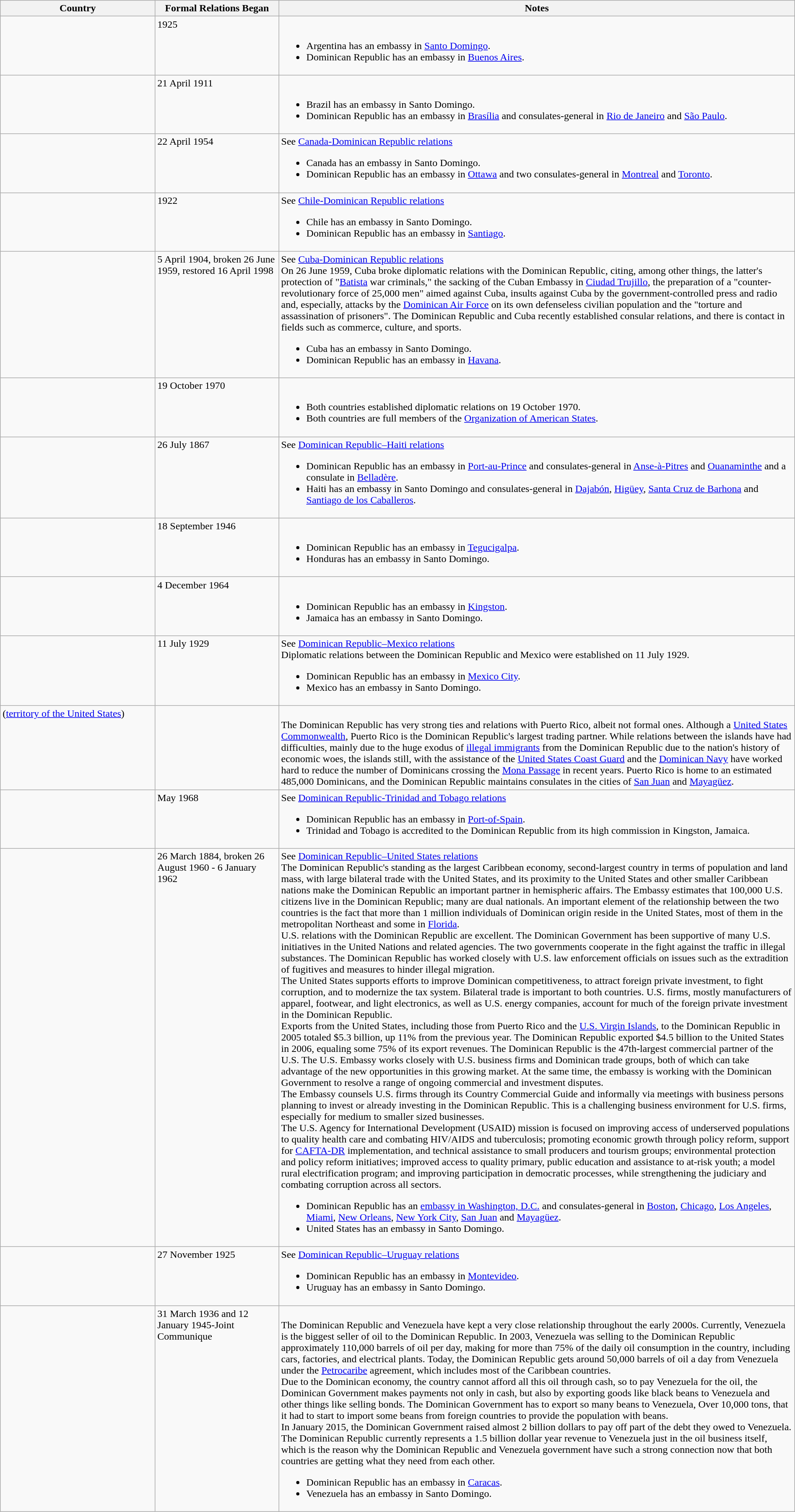<table class="wikitable sortable" style="width:100%; margin:auto;">
<tr>
<th style="width:15%;">Country</th>
<th style="width:12%;">Formal Relations Began</th>
<th style="width:50%;">Notes</th>
</tr>
<tr valign="top">
<td></td>
<td>1925</td>
<td><br><ul><li>Argentina has an embassy in <a href='#'>Santo Domingo</a>.</li><li>Dominican Republic has an embassy in <a href='#'>Buenos Aires</a>.</li></ul></td>
</tr>
<tr valign="top">
<td></td>
<td>21 April 1911</td>
<td><br><ul><li>Brazil has an embassy in Santo Domingo.</li><li>Dominican Republic has an embassy in <a href='#'>Brasília</a> and consulates-general in <a href='#'>Rio de Janeiro</a> and <a href='#'>São Paulo</a>.</li></ul></td>
</tr>
<tr valign="top">
<td></td>
<td>22 April 1954</td>
<td>See <a href='#'>Canada-Dominican Republic relations</a><br><ul><li>Canada has an embassy in Santo Domingo.</li><li>Dominican Republic has an embassy in <a href='#'>Ottawa</a> and two consulates-general in <a href='#'>Montreal</a> and <a href='#'>Toronto</a>.</li></ul></td>
</tr>
<tr valign="top">
<td></td>
<td>1922</td>
<td>See <a href='#'>Chile-Dominican Republic relations</a><br><ul><li>Chile has an embassy in Santo Domingo.</li><li>Dominican Republic has an embassy in <a href='#'>Santiago</a>.</li></ul></td>
</tr>
<tr valign="top">
<td></td>
<td>5 April 1904, broken 26 June 1959, restored 16 April 1998</td>
<td>See <a href='#'>Cuba-Dominican Republic relations</a><br>On 26 June 1959, Cuba broke diplomatic relations with the Dominican Republic, citing, among other things, the latter's protection of "<a href='#'>Batista</a> war criminals," the sacking of the Cuban Embassy in <a href='#'>Ciudad Trujillo</a>, the preparation of a "counter-revolutionary force of 25,000 men" aimed against Cuba, insults against Cuba by the government-controlled press and radio and, especially, attacks by the <a href='#'>Dominican Air Force</a> on its own defenseless civilian population and the "torture and assassination of prisoners". The Dominican Republic and Cuba recently established consular relations, and there is contact in fields such as commerce, culture, and sports.<ul><li>Cuba has an embassy in Santo Domingo.</li><li>Dominican Republic has an embassy in <a href='#'>Havana</a>.</li></ul></td>
</tr>
<tr valign="top">
<td></td>
<td>19 October 1970</td>
<td><br><ul><li>Both countries established diplomatic relations on 19 October 1970.</li><li>Both countries are full members of the <a href='#'>Organization of American States</a>.</li></ul></td>
</tr>
<tr valign="top">
<td></td>
<td>26 July 1867</td>
<td>See <a href='#'>Dominican Republic–Haiti relations</a><br><ul><li>Dominican Republic has an embassy in <a href='#'>Port-au-Prince</a> and consulates-general in <a href='#'>Anse-à-Pitres</a> and <a href='#'>Ouanaminthe</a> and a consulate in <a href='#'>Belladère</a>.</li><li>Haiti has an embassy in Santo Domingo and consulates-general in <a href='#'>Dajabón</a>, <a href='#'>Higüey</a>, <a href='#'>Santa Cruz de Barhona</a> and <a href='#'>Santiago de los Caballeros</a>.</li></ul></td>
</tr>
<tr valign="top">
<td></td>
<td>18 September 1946</td>
<td><br><ul><li>Dominican Republic has an embassy in <a href='#'>Tegucigalpa</a>.</li><li>Honduras has an embassy in Santo Domingo.</li></ul></td>
</tr>
<tr valign="top">
<td></td>
<td>4 December 1964</td>
<td><br><ul><li>Dominican Republic has an embassy in <a href='#'>Kingston</a>.</li><li>Jamaica has an embassy in Santo Domingo.</li></ul></td>
</tr>
<tr valign="top">
<td></td>
<td>11 July 1929</td>
<td>See <a href='#'>Dominican Republic–Mexico relations</a><br>Diplomatic relations between the Dominican Republic and Mexico were established on 11 July 1929.<ul><li>Dominican Republic has an embassy in <a href='#'>Mexico City</a>.</li><li>Mexico has an embassy in Santo Domingo.</li></ul></td>
</tr>
<tr valign="top">
<td> (<a href='#'>territory of the United States</a>)</td>
<td></td>
<td><br>The Dominican Republic has very strong ties and relations with Puerto Rico, albeit not formal ones. Although a <a href='#'>United States Commonwealth</a>, Puerto Rico is the Dominican Republic's largest trading partner. While relations between the islands have had difficulties, mainly due to the huge exodus of <a href='#'>illegal immigrants</a> from the Dominican Republic due to the nation's history of economic woes, the islands still, with the assistance of the <a href='#'>United States Coast Guard</a> and the <a href='#'>Dominican Navy</a> have worked hard to reduce the number of Dominicans crossing the <a href='#'>Mona Passage</a> in recent years. Puerto Rico is home to an estimated 485,000 Dominicans, and the Dominican Republic maintains consulates in the cities of <a href='#'>San Juan</a> and <a href='#'>Mayagüez</a>.</td>
</tr>
<tr valign="top">
<td></td>
<td>May 1968</td>
<td>See <a href='#'>Dominican Republic-Trinidad and Tobago relations</a><br><ul><li>Dominican Republic has an embassy in <a href='#'>Port-of-Spain</a>.</li><li>Trinidad and Tobago is accredited to the Dominican Republic from its high commission in Kingston, Jamaica.</li></ul></td>
</tr>
<tr valign="top">
<td></td>
<td>26 March 1884, broken 26 August 1960 - 6 January 1962</td>
<td>See <a href='#'>Dominican Republic–United States relations</a><br>The Dominican Republic's standing as the largest Caribbean economy, second-largest country in terms of population and land mass, with large bilateral trade with the United States, and its proximity to the United States and other smaller Caribbean nations make the Dominican Republic an important partner in hemispheric affairs. The Embassy estimates that 100,000 U.S. citizens live in the Dominican Republic; many are dual nationals. An important element of the relationship between the two countries is the fact that more than 1 million individuals of Dominican origin reside in the United States, most of them in the metropolitan Northeast and some in <a href='#'>Florida</a>.<br>U.S. relations with the Dominican Republic are excellent. The Dominican Government has been supportive of many U.S. initiatives in the United Nations and related agencies. The two governments cooperate in the fight against the traffic in illegal substances. The Dominican Republic has worked closely with U.S. law enforcement officials on issues such as the extradition of fugitives and measures to hinder illegal migration.<br>The United States supports efforts to improve Dominican competitiveness, to attract foreign private investment, to fight corruption, and to modernize the tax system. Bilateral trade is important to both countries. U.S. firms, mostly manufacturers of apparel, footwear, and light electronics, as well as U.S. energy companies, account for much of the foreign private investment in the Dominican Republic.<br>Exports from the United States, including those from Puerto Rico and the <a href='#'>U.S. Virgin Islands</a>, to the Dominican Republic in 2005 totaled $5.3 billion, up 11% from the previous year. The Dominican Republic exported $4.5 billion to the United States in 2006, equaling some 75% of its export revenues. The Dominican Republic is the 47th-largest commercial partner of the U.S. The U.S. Embassy works closely with U.S. business firms and Dominican trade groups, both of which can take advantage of the new opportunities in this growing market. At the same time, the embassy is working with the Dominican Government to resolve a range of ongoing commercial and investment disputes.<br>The Embassy counsels U.S. firms through its Country Commercial Guide and informally via meetings with business persons planning to invest or already investing in the Dominican Republic. This is a challenging business environment for U.S. firms, especially for medium to smaller sized businesses.<br>The U.S. Agency for International Development (USAID) mission is focused on improving access of underserved populations to quality health care and combating HIV/AIDS and tuberculosis; promoting economic growth through policy reform, support for <a href='#'>CAFTA-DR</a> implementation, and technical assistance to small producers and tourism groups; environmental protection and policy reform initiatives; improved access to quality primary, public education and assistance to at-risk youth; a model rural electrification program; and improving participation in democratic processes, while strengthening the judiciary and combating corruption across all sectors.<ul><li>Dominican Republic has an <a href='#'>embassy in Washington, D.C.</a> and consulates-general in <a href='#'>Boston</a>, <a href='#'>Chicago</a>, <a href='#'>Los Angeles</a>, <a href='#'>Miami</a>, <a href='#'>New Orleans</a>, <a href='#'>New York City</a>, <a href='#'>San Juan</a> and <a href='#'>Mayagüez</a>.</li><li>United States has an embassy in Santo Domingo.</li></ul></td>
</tr>
<tr valign="top">
<td></td>
<td>27 November 1925</td>
<td>See <a href='#'>Dominican Republic–Uruguay relations</a><br><ul><li>Dominican Republic has an embassy in <a href='#'>Montevideo</a>.</li><li>Uruguay has an embassy in Santo Domingo.</li></ul></td>
</tr>
<tr valign="top">
<td></td>
<td>31 March 1936 and 12 January 1945-Joint Communique</td>
<td><br>The Dominican Republic and Venezuela have kept a very close relationship throughout the early 2000s. Currently, Venezuela is the biggest seller of oil to the Dominican Republic. In 2003, Venezuela was selling to the Dominican Republic approximately 110,000 barrels of oil per day, making for more than 75% of the daily oil consumption in the country, including cars, factories, and electrical plants. Today, the Dominican Republic gets around 50,000 barrels of oil a day from Venezuela under the <a href='#'>Petrocaribe</a> agreement, which includes most of the Caribbean countries.<br>Due to the Dominican economy, the country cannot afford all this oil through cash, so to pay Venezuela for the oil, the Dominican Government makes payments not only in cash, but also by exporting goods like black beans to Venezuela and other things like selling bonds. The Dominican Government has to export so many beans to Venezuela, Over 10,000 tons, that it had to start to import some beans from foreign countries to provide the population with beans.<br>In January 2015, the Dominican Government raised almost 2 billion dollars to pay off part of the debt they owed to Venezuela. The Dominican Republic currently represents a 1.5 billion dollar year revenue to Venezuela just in the oil business itself, which is the reason why the Dominican Republic and Venezuela government have such a strong connection now that both countries are getting what they need from each other.<ul><li>Dominican Republic has an embassy in <a href='#'>Caracas</a>.</li><li>Venezuela has an embassy in Santo Domingo.</li></ul></td>
</tr>
</table>
